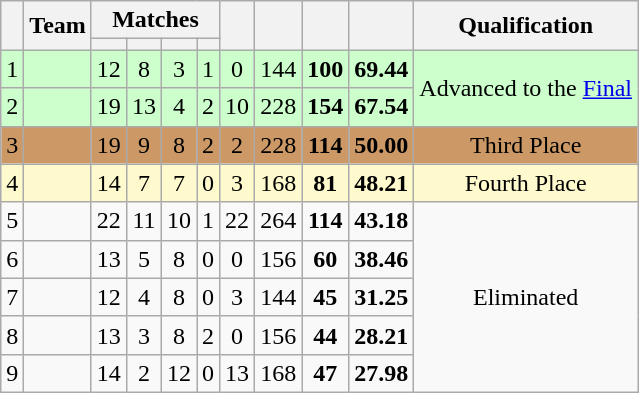<table class="wikitable" style="text-align:center;">
<tr>
<th rowspan="2"></th>
<th rowspan="2">Team</th>
<th colspan="4">Matches</th>
<th rowspan="2"></th>
<th rowspan="2"></th>
<th rowspan="2"></th>
<th rowspan="2"></th>
<th rowspan="2">Qualification</th>
</tr>
<tr>
<th></th>
<th></th>
<th></th>
<th></th>
</tr>
<tr style="background:#cfc;">
<td>1</td>
<td style="text-align:left;"></td>
<td>12</td>
<td>8</td>
<td>3</td>
<td>1</td>
<td>0</td>
<td>144</td>
<td><strong>100</strong></td>
<td><strong>69.44</strong></td>
<td rowspan=2>Advanced to the <a href='#'>Final</a></td>
</tr>
<tr style="background:#cfc;">
<td>2</td>
<td style="text-align:left;"></td>
<td>19</td>
<td>13</td>
<td>4</td>
<td>2</td>
<td>10</td>
<td>228</td>
<td><strong>154</strong></td>
<td><strong>67.54</strong></td>
</tr>
<tr style="background:#cc9966">
<td>3</td>
<td style="text-align:left;"></td>
<td>19</td>
<td>9</td>
<td>8</td>
<td>2</td>
<td>2</td>
<td>228</td>
<td><strong>114</strong></td>
<td><strong>50.00</strong></td>
<td>Third Place</td>
</tr>
<tr style="background:LemonChiffon">
<td>4</td>
<td style="text-align:left;"></td>
<td>14</td>
<td>7</td>
<td>7</td>
<td>0</td>
<td>3</td>
<td>168</td>
<td><strong>81</strong></td>
<td><strong>48.21</strong></td>
<td>Fourth Place</td>
</tr>
<tr>
<td>5</td>
<td style="text-align:left;"></td>
<td>22</td>
<td>11</td>
<td>10</td>
<td>1</td>
<td>22</td>
<td>264</td>
<td><strong>114</strong></td>
<td><strong>43.18</strong></td>
<td rowspan="5">Eliminated</td>
</tr>
<tr>
<td>6</td>
<td style="text-align:left;"></td>
<td>13</td>
<td>5</td>
<td>8</td>
<td>0</td>
<td>0</td>
<td>156</td>
<td><strong>60</strong></td>
<td><strong>38.46</strong></td>
</tr>
<tr>
<td>7</td>
<td style="text-align:left;"></td>
<td>12</td>
<td>4</td>
<td>8</td>
<td>0</td>
<td>3</td>
<td>144</td>
<td><strong>45</strong></td>
<td><strong>31.25</strong></td>
</tr>
<tr>
<td>8</td>
<td style="text-align:left;"></td>
<td>13</td>
<td>3</td>
<td>8</td>
<td>2</td>
<td>0</td>
<td>156</td>
<td><strong>44</strong></td>
<td><strong>28.21</strong></td>
</tr>
<tr>
<td>9</td>
<td style="text-align:left;"></td>
<td>14</td>
<td>2</td>
<td>12</td>
<td>0</td>
<td>13</td>
<td>168</td>
<td><strong>47</strong></td>
<td><strong>27.98</strong></td>
</tr>
</table>
